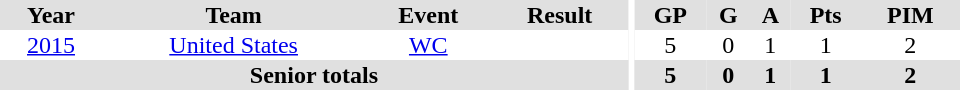<table border="0" cellpadding="1" cellspacing="0" ID="Table3" style="text-align:center; width:40em">
<tr ALIGN="center" bgcolor="#e0e0e0">
<th>Year</th>
<th>Team</th>
<th>Event</th>
<th>Result</th>
<th rowspan="99" bgcolor="#ffffff"></th>
<th>GP</th>
<th>G</th>
<th>A</th>
<th>Pts</th>
<th>PIM</th>
</tr>
<tr>
<td><a href='#'>2015</a></td>
<td><a href='#'>United States</a></td>
<td><a href='#'>WC</a></td>
<td></td>
<td>5</td>
<td>0</td>
<td>1</td>
<td>1</td>
<td>2</td>
</tr>
<tr bgcolor="#e0e0e0">
<th colspan="4">Senior totals</th>
<th>5</th>
<th>0</th>
<th>1</th>
<th>1</th>
<th>2</th>
</tr>
</table>
